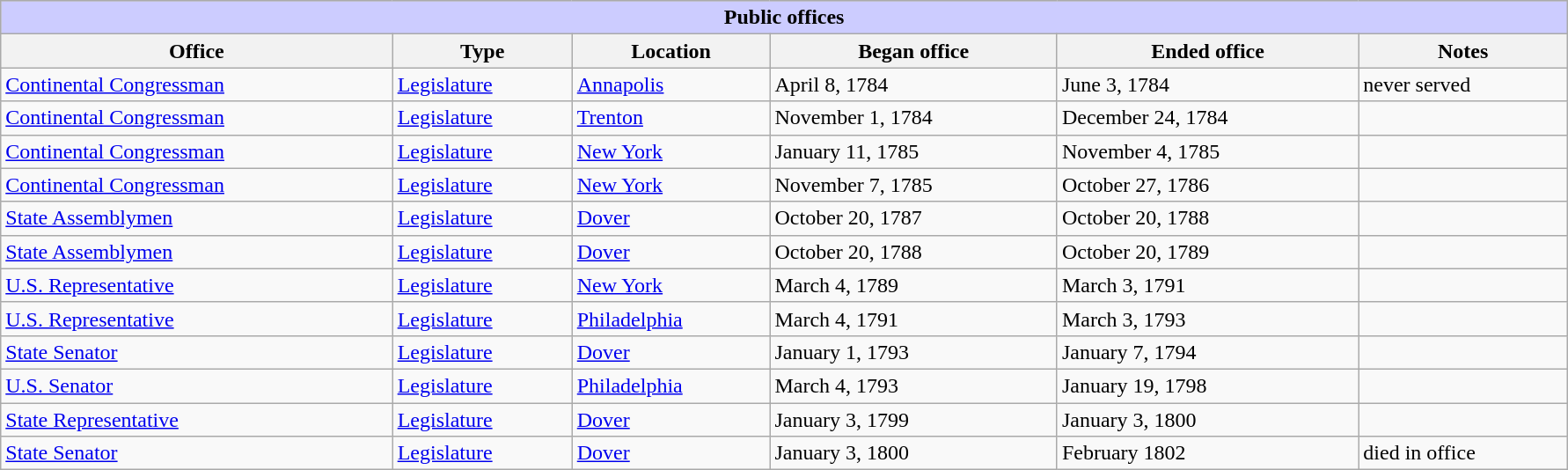<table class=wikitable style="width: 94%" style="text-align: center;" align="center">
<tr bgcolor=#cccccc>
<th colspan=8 style="background: #ccccff;">Public offices</th>
</tr>
<tr>
<th><strong>Office</strong></th>
<th><strong>Type</strong></th>
<th><strong>Location</strong></th>
<th><strong>Began office</strong></th>
<th><strong>Ended office</strong></th>
<th><strong>Notes</strong></th>
</tr>
<tr>
<td><a href='#'>Continental Congressman</a></td>
<td><a href='#'>Legislature</a></td>
<td><a href='#'>Annapolis</a></td>
<td>April 8, 1784</td>
<td>June 3, 1784</td>
<td>never served</td>
</tr>
<tr>
<td><a href='#'>Continental Congressman</a></td>
<td><a href='#'>Legislature</a></td>
<td><a href='#'>Trenton</a></td>
<td>November 1, 1784</td>
<td>December 24, 1784</td>
<td></td>
</tr>
<tr>
<td><a href='#'>Continental Congressman</a></td>
<td><a href='#'>Legislature</a></td>
<td><a href='#'>New York</a></td>
<td>January 11, 1785</td>
<td>November 4, 1785</td>
<td></td>
</tr>
<tr>
<td><a href='#'>Continental Congressman</a></td>
<td><a href='#'>Legislature</a></td>
<td><a href='#'>New York</a></td>
<td>November 7, 1785</td>
<td>October 27, 1786</td>
<td></td>
</tr>
<tr>
<td><a href='#'>State Assemblymen</a></td>
<td><a href='#'>Legislature</a></td>
<td><a href='#'>Dover</a></td>
<td>October 20, 1787</td>
<td>October 20, 1788</td>
<td></td>
</tr>
<tr>
<td><a href='#'>State Assemblymen</a></td>
<td><a href='#'>Legislature</a></td>
<td><a href='#'>Dover</a></td>
<td>October 20, 1788</td>
<td>October 20, 1789</td>
<td></td>
</tr>
<tr>
<td><a href='#'>U.S. Representative</a></td>
<td><a href='#'>Legislature</a></td>
<td><a href='#'>New York</a></td>
<td>March 4, 1789</td>
<td>March 3, 1791</td>
<td></td>
</tr>
<tr>
<td><a href='#'>U.S. Representative</a></td>
<td><a href='#'>Legislature</a></td>
<td><a href='#'>Philadelphia</a></td>
<td>March 4, 1791</td>
<td>March 3, 1793</td>
<td></td>
</tr>
<tr>
<td><a href='#'>State Senator</a></td>
<td><a href='#'>Legislature</a></td>
<td><a href='#'>Dover</a></td>
<td>January 1, 1793</td>
<td>January 7, 1794</td>
<td></td>
</tr>
<tr>
<td><a href='#'>U.S. Senator</a></td>
<td><a href='#'>Legislature</a></td>
<td><a href='#'>Philadelphia</a></td>
<td>March 4, 1793</td>
<td>January 19, 1798</td>
<td></td>
</tr>
<tr>
<td><a href='#'>State Representative</a></td>
<td><a href='#'>Legislature</a></td>
<td><a href='#'>Dover</a></td>
<td>January 3, 1799</td>
<td>January 3, 1800</td>
<td></td>
</tr>
<tr>
<td><a href='#'>State Senator</a></td>
<td><a href='#'>Legislature</a></td>
<td><a href='#'>Dover</a></td>
<td>January 3, 1800</td>
<td>February 1802</td>
<td>died in office</td>
</tr>
</table>
